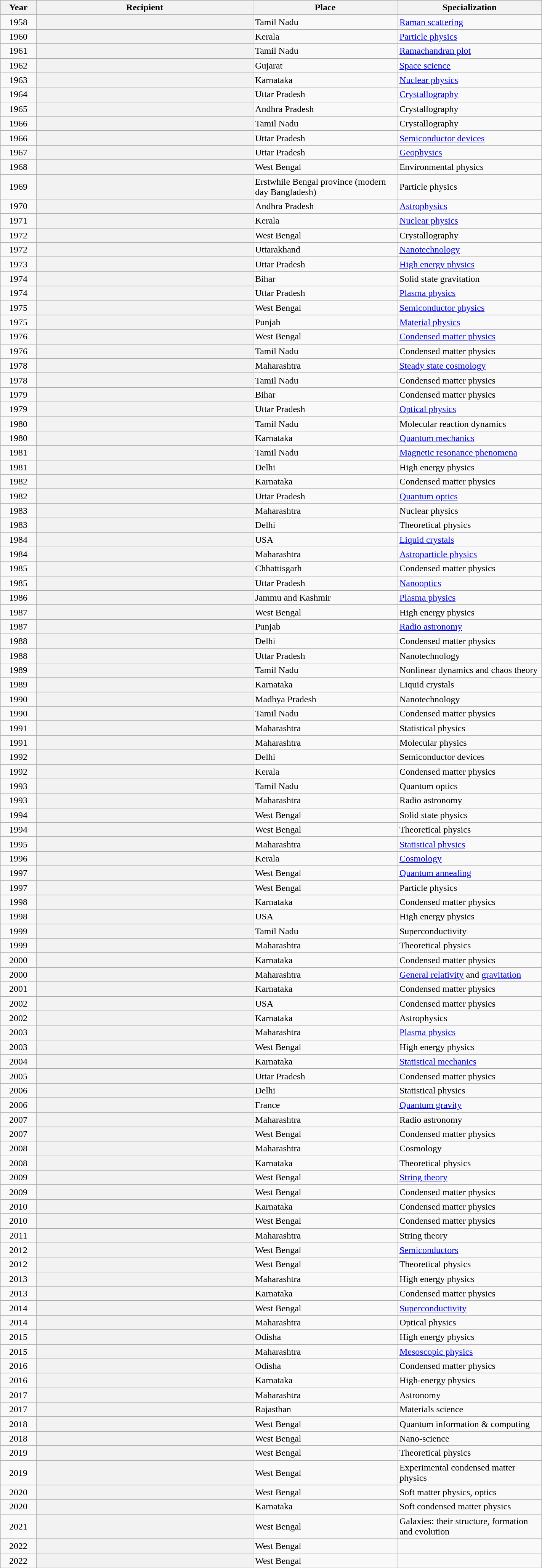<table class="wikitable plainrowheaders sortable" style="width:75%">
<tr>
<th scope="col" style="width:5%">Year</th>
<th scope="col" style="width:30%">Recipient</th>
<th scope="col" style="width:20%">Place</th>
<th scope="col" style="width:20%">Specialization</th>
</tr>
<tr>
<td style="text-align:center;">1958</td>
<th scope="row"></th>
<td>Tamil Nadu</td>
<td><a href='#'>Raman scattering</a></td>
</tr>
<tr>
<td style="text-align:center;">1960</td>
<th scope="row"></th>
<td>Kerala</td>
<td><a href='#'>Particle physics</a></td>
</tr>
<tr>
<td style="text-align:center;">1961</td>
<th scope="row"></th>
<td>Tamil Nadu</td>
<td><a href='#'>Ramachandran plot</a></td>
</tr>
<tr>
<td style="text-align:center;">1962</td>
<th scope="row"></th>
<td>Gujarat</td>
<td><a href='#'>Space science</a></td>
</tr>
<tr>
<td style="text-align:center;">1963</td>
<th scope="row"></th>
<td>Karnataka</td>
<td><a href='#'>Nuclear physics</a></td>
</tr>
<tr>
<td style="text-align:center;">1964</td>
<th scope="row"></th>
<td>Uttar Pradesh</td>
<td><a href='#'>Crystallography</a></td>
</tr>
<tr>
<td style="text-align:center;">1965</td>
<th scope="row"></th>
<td>Andhra Pradesh</td>
<td>Crystallography</td>
</tr>
<tr>
<td style="text-align:center;">1966</td>
<th scope="row"></th>
<td>Tamil Nadu</td>
<td>Crystallography</td>
</tr>
<tr>
<td style="text-align:center;">1966</td>
<th scope="row"></th>
<td>Uttar Pradesh</td>
<td><a href='#'>Semiconductor devices</a></td>
</tr>
<tr>
<td style="text-align:center;">1967</td>
<th scope="row"></th>
<td>Uttar Pradesh</td>
<td><a href='#'>Geophysics</a></td>
</tr>
<tr>
<td style="text-align:center;">1968</td>
<th scope="row"></th>
<td>West Bengal</td>
<td>Environmental physics</td>
</tr>
<tr>
<td style="text-align:center;">1969</td>
<th scope="row"></th>
<td>Erstwhile Bengal province (modern day Bangladesh)</td>
<td>Particle physics</td>
</tr>
<tr>
<td style="text-align:center;">1970</td>
<th scope="row"></th>
<td>Andhra Pradesh</td>
<td><a href='#'>Astrophysics</a></td>
</tr>
<tr>
<td style="text-align:center;">1971</td>
<th scope="row"></th>
<td>Kerala</td>
<td><a href='#'>Nuclear physics</a></td>
</tr>
<tr>
<td style="text-align:center;">1972</td>
<th scope="row"></th>
<td>West Bengal</td>
<td>Crystallography</td>
</tr>
<tr>
<td style="text-align:center;">1972</td>
<th scope="row"></th>
<td>Uttarakhand</td>
<td><a href='#'>Nanotechnology</a></td>
</tr>
<tr>
<td style="text-align:center;">1973</td>
<th scope="row"></th>
<td>Uttar Pradesh</td>
<td><a href='#'>High energy physics</a></td>
</tr>
<tr>
<td style="text-align:center;">1974</td>
<th scope="row"></th>
<td>Bihar</td>
<td>Solid state gravitation</td>
</tr>
<tr>
<td style="text-align:center;">1974</td>
<th scope="row"></th>
<td>Uttar Pradesh</td>
<td><a href='#'>Plasma physics</a></td>
</tr>
<tr>
<td style="text-align:center;">1975</td>
<th scope="row"></th>
<td>West Bengal</td>
<td><a href='#'>Semiconductor physics</a></td>
</tr>
<tr>
<td style="text-align:center;">1975</td>
<th scope="row"></th>
<td>Punjab</td>
<td><a href='#'>Material physics</a></td>
</tr>
<tr>
<td style="text-align:center;">1976</td>
<th scope="row"></th>
<td>West Bengal</td>
<td><a href='#'>Condensed matter physics</a></td>
</tr>
<tr>
<td style="text-align:center;">1976</td>
<th scope="row"></th>
<td>Tamil Nadu</td>
<td>Condensed matter physics</td>
</tr>
<tr>
<td style="text-align:center;">1978</td>
<th scope="row"></th>
<td>Maharashtra</td>
<td><a href='#'>Steady state cosmology</a></td>
</tr>
<tr>
<td style="text-align:center;">1978</td>
<th scope="row"></th>
<td>Tamil Nadu</td>
<td>Condensed matter physics</td>
</tr>
<tr>
<td style="text-align:center;">1979</td>
<th scope="row"></th>
<td>Bihar</td>
<td>Condensed matter physics</td>
</tr>
<tr>
<td style="text-align:center;">1979</td>
<th scope="row"></th>
<td>Uttar Pradesh</td>
<td><a href='#'>Optical physics</a></td>
</tr>
<tr>
<td style="text-align:center;">1980</td>
<th scope="row"></th>
<td>Tamil Nadu</td>
<td>Molecular reaction dynamics</td>
</tr>
<tr>
<td style="text-align:center;">1980</td>
<th scope="row"></th>
<td>Karnataka</td>
<td><a href='#'>Quantum mechanics</a></td>
</tr>
<tr>
<td style="text-align:center;">1981</td>
<th scope="row"></th>
<td>Tamil Nadu</td>
<td><a href='#'>Magnetic resonance phenomena</a></td>
</tr>
<tr>
<td style="text-align:center;">1981</td>
<th scope="row"></th>
<td>Delhi</td>
<td>High energy physics</td>
</tr>
<tr>
<td style="text-align:center;">1982</td>
<th scope="row"></th>
<td>Karnataka</td>
<td>Condensed matter physics</td>
</tr>
<tr>
<td style="text-align:center;">1982</td>
<th scope="row"></th>
<td>Uttar Pradesh</td>
<td><a href='#'>Quantum optics</a></td>
</tr>
<tr>
<td style="text-align:center;">1983</td>
<th scope="row"></th>
<td>Maharashtra</td>
<td>Nuclear physics</td>
</tr>
<tr>
<td style="text-align:center;">1983</td>
<th scope="row"></th>
<td>Delhi</td>
<td>Theoretical physics</td>
</tr>
<tr>
<td style="text-align:center;">1984</td>
<th scope="row"></th>
<td>USA</td>
<td><a href='#'>Liquid crystals</a></td>
</tr>
<tr>
<td style="text-align:center;">1984</td>
<th scope="row"></th>
<td>Maharashtra</td>
<td><a href='#'>Astroparticle physics</a></td>
</tr>
<tr>
<td style="text-align:center;">1985</td>
<th scope="row"></th>
<td>Chhattisgarh</td>
<td>Condensed matter physics</td>
</tr>
<tr>
<td style="text-align:center;">1985</td>
<th scope="row"></th>
<td>Uttar Pradesh</td>
<td><a href='#'>Nanooptics</a></td>
</tr>
<tr>
<td style="text-align:center;">1986</td>
<th scope="row"></th>
<td>Jammu and Kashmir</td>
<td><a href='#'>Plasma physics</a></td>
</tr>
<tr>
<td style="text-align:center;">1987</td>
<th scope="row"></th>
<td>West Bengal</td>
<td>High energy physics</td>
</tr>
<tr>
<td style="text-align:center;">1987</td>
<th scope="row"></th>
<td>Punjab</td>
<td><a href='#'>Radio astronomy</a></td>
</tr>
<tr>
<td style="text-align:center;">1988</td>
<th scope="row"></th>
<td>Delhi</td>
<td>Condensed matter physics</td>
</tr>
<tr>
<td style="text-align:center;">1988</td>
<th scope="row"></th>
<td>Uttar Pradesh</td>
<td>Nanotechnology</td>
</tr>
<tr>
<td style="text-align:center;">1989</td>
<th scope="row"></th>
<td>Tamil Nadu</td>
<td>Nonlinear dynamics and chaos theory</td>
</tr>
<tr>
<td style="text-align:center;">1989</td>
<th scope="row"></th>
<td>Karnataka</td>
<td>Liquid crystals</td>
</tr>
<tr>
<td style="text-align:center;">1990</td>
<th scope="row"></th>
<td>Madhya Pradesh</td>
<td>Nanotechnology</td>
</tr>
<tr>
<td style="text-align:center;">1990</td>
<th scope="row"></th>
<td>Tamil Nadu</td>
<td>Condensed matter physics</td>
</tr>
<tr>
<td style="text-align:center;">1991</td>
<th scope="row"></th>
<td>Maharashtra</td>
<td>Statistical physics</td>
</tr>
<tr>
<td style="text-align:center;">1991</td>
<th scope="row"></th>
<td>Maharashtra</td>
<td>Molecular physics</td>
</tr>
<tr>
<td style="text-align:center;">1992</td>
<th scope="row"></th>
<td>Delhi</td>
<td>Semiconductor devices</td>
</tr>
<tr>
<td style="text-align:center;">1992</td>
<th scope="row"></th>
<td>Kerala</td>
<td>Condensed matter physics</td>
</tr>
<tr>
<td style="text-align:center;">1993</td>
<th scope="row"></th>
<td>Tamil Nadu</td>
<td>Quantum optics</td>
</tr>
<tr>
<td style="text-align:center;">1993</td>
<th scope="row"></th>
<td>Maharashtra</td>
<td>Radio astronomy</td>
</tr>
<tr>
<td style="text-align:center;">1994</td>
<th scope="row"></th>
<td>West Bengal</td>
<td>Solid state physics</td>
</tr>
<tr>
<td style="text-align:center;">1994</td>
<th scope="row"></th>
<td>West Bengal</td>
<td>Theoretical physics</td>
</tr>
<tr>
<td style="text-align:center;">1995</td>
<th scope="row"></th>
<td>Maharashtra</td>
<td><a href='#'>Statistical physics</a></td>
</tr>
<tr>
<td style="text-align:center;">1996</td>
<th scope="row"></th>
<td>Kerala</td>
<td><a href='#'>Cosmology</a></td>
</tr>
<tr>
<td style="text-align:center;">1997</td>
<th scope="row"></th>
<td>West Bengal</td>
<td><a href='#'>Quantum annealing</a></td>
</tr>
<tr>
<td style="text-align:center;">1997</td>
<th scope="row"></th>
<td>West Bengal</td>
<td>Particle physics</td>
</tr>
<tr>
<td style="text-align:center;">1998</td>
<th scope="row"></th>
<td>Karnataka</td>
<td>Condensed matter physics</td>
</tr>
<tr>
<td style="text-align:center;">1998</td>
<th scope="row"></th>
<td>USA</td>
<td>High energy physics</td>
</tr>
<tr>
<td style="text-align:center;">1999</td>
<th scope="row"></th>
<td>Tamil Nadu</td>
<td>Superconductivity</td>
</tr>
<tr>
<td style="text-align:center;">1999</td>
<th scope="row"></th>
<td>Maharashtra</td>
<td>Theoretical physics</td>
</tr>
<tr>
<td style="text-align:center;">2000</td>
<th scope="row"></th>
<td>Karnataka</td>
<td>Condensed matter physics</td>
</tr>
<tr>
<td style="text-align:center;">2000</td>
<th scope="row"></th>
<td>Maharashtra</td>
<td><a href='#'>General relativity</a> and <a href='#'>gravitation</a></td>
</tr>
<tr>
<td style="text-align:center;">2001</td>
<th scope="row"></th>
<td>Karnataka</td>
<td>Condensed matter physics</td>
</tr>
<tr>
<td style="text-align:center;">2002</td>
<th scope="row"></th>
<td>USA</td>
<td>Condensed matter physics</td>
</tr>
<tr>
<td style="text-align:center;">2002</td>
<th scope="row"></th>
<td>Karnataka</td>
<td>Astrophysics</td>
</tr>
<tr>
<td style="text-align:center;">2003</td>
<th scope="row"></th>
<td>Maharashtra</td>
<td><a href='#'>Plasma physics</a></td>
</tr>
<tr>
<td style="text-align:center;">2003</td>
<th scope="row"></th>
<td>West Bengal</td>
<td>High energy physics</td>
</tr>
<tr>
<td style="text-align:center;">2004</td>
<th scope="row"></th>
<td>Karnataka</td>
<td><a href='#'>Statistical mechanics</a></td>
</tr>
<tr>
<td style="text-align:center;">2005</td>
<th scope="row"></th>
<td>Uttar Pradesh</td>
<td>Condensed matter physics</td>
</tr>
<tr>
<td style="text-align:center;">2006</td>
<th scope="row"></th>
<td>Delhi</td>
<td>Statistical physics</td>
</tr>
<tr>
<td style="text-align:center;">2006</td>
<th scope="row"></th>
<td>France</td>
<td><a href='#'>Quantum gravity</a></td>
</tr>
<tr>
<td style="text-align:center;">2007</td>
<th scope="row"></th>
<td>Maharashtra</td>
<td>Radio astronomy</td>
</tr>
<tr>
<td style="text-align:center;">2007</td>
<th scope="row"></th>
<td>West Bengal</td>
<td>Condensed matter physics</td>
</tr>
<tr>
<td style="text-align:center;">2008</td>
<th scope="row"></th>
<td>Maharashtra</td>
<td>Cosmology</td>
</tr>
<tr>
<td style="text-align:center;">2008</td>
<th scope="row"></th>
<td>Karnataka</td>
<td>Theoretical physics</td>
</tr>
<tr>
<td style="text-align:center;">2009</td>
<th scope="row"></th>
<td>West Bengal</td>
<td><a href='#'>String theory</a></td>
</tr>
<tr>
<td style="text-align:center;">2009</td>
<th scope="row"></th>
<td>West Bengal</td>
<td>Condensed matter physics</td>
</tr>
<tr>
<td style="text-align:center;">2010</td>
<th scope="row"></th>
<td>Karnataka</td>
<td>Condensed matter physics</td>
</tr>
<tr>
<td style="text-align:center;">2010</td>
<th scope="row"></th>
<td>West Bengal</td>
<td>Condensed matter physics</td>
</tr>
<tr>
<td style="text-align:center;">2011</td>
<th scope="row"></th>
<td>Maharashtra</td>
<td>String theory</td>
</tr>
<tr>
<td style="text-align:center;">2012</td>
<th scope="row"></th>
<td>West Bengal</td>
<td><a href='#'>Semiconductors</a></td>
</tr>
<tr>
<td style="text-align:center;">2012</td>
<th scope="row"></th>
<td>West Bengal</td>
<td>Theoretical physics</td>
</tr>
<tr>
<td style="text-align:center;">2013</td>
<th scope="row"></th>
<td>Maharashtra</td>
<td>High energy physics</td>
</tr>
<tr>
<td style="text-align:center;">2013</td>
<th scope="row"></th>
<td>Karnataka</td>
<td>Condensed matter physics</td>
</tr>
<tr>
<td style="text-align:center;">2014</td>
<th scope="row"></th>
<td>West Bengal</td>
<td><a href='#'>Superconductivity</a></td>
</tr>
<tr>
<td style="text-align:center;">2014</td>
<th scope="row"></th>
<td>Maharashtra</td>
<td>Optical physics</td>
</tr>
<tr>
<td style="text-align:center;">2015</td>
<th scope="row"></th>
<td>Odisha</td>
<td>High energy physics</td>
</tr>
<tr>
<td style="text-align:center;">2015</td>
<th scope="row"></th>
<td>Maharashtra</td>
<td><a href='#'>Mesoscopic physics</a></td>
</tr>
<tr>
<td style="text-align:center;">2016</td>
<th scope="row"></th>
<td>Odisha</td>
<td>Condensed matter physics</td>
</tr>
<tr>
<td style="text-align:center;">2016</td>
<th scope="row"></th>
<td>Karnataka</td>
<td>High-energy physics</td>
</tr>
<tr>
<td style="text-align:center;">2017</td>
<th scope="row"></th>
<td>Maharashtra</td>
<td>Astronomy</td>
</tr>
<tr>
<td style="text-align:center;">2017</td>
<th scope="row"></th>
<td>Rajasthan</td>
<td>Materials science</td>
</tr>
<tr>
<td style="text-align:center;">2018</td>
<th scope="row"></th>
<td>West Bengal</td>
<td>Quantum information & computing</td>
</tr>
<tr>
<td style="text-align:center;">2018</td>
<th scope="row"></th>
<td>West Bengal</td>
<td>Nano-science</td>
</tr>
<tr>
<td style="text-align:center;">2019</td>
<th scope="row"></th>
<td>West Bengal</td>
<td>Theoretical physics</td>
</tr>
<tr>
<td style="text-align:center;">2019</td>
<th scope="row"></th>
<td>West Bengal</td>
<td>Experimental condensed matter physics</td>
</tr>
<tr>
<td style="text-align:center;">2020</td>
<th scope="row"></th>
<td>West Bengal</td>
<td>Soft matter physics, optics</td>
</tr>
<tr>
<td style="text-align:center;">2020</td>
<th scope="row"></th>
<td>Karnataka</td>
<td>Soft condensed matter physics</td>
</tr>
<tr>
<td style="text-align:center;">2021</td>
<th scope="row"></th>
<td>West Bengal</td>
<td>Galaxies: their structure, formation and evolution</td>
</tr>
<tr>
<td style="text-align:center;">2022</td>
<th scope="row"></th>
<td>West Bengal</td>
<td></td>
</tr>
<tr>
<td style="text-align:center;">2022</td>
<th scope="row"></th>
<td>West Bengal</td>
<td></td>
</tr>
</table>
